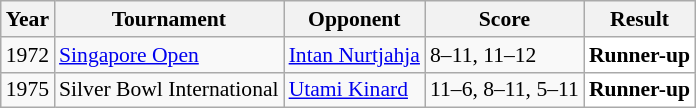<table class="sortable wikitable" style="font-size: 90%;">
<tr>
<th>Year</th>
<th>Tournament</th>
<th>Opponent</th>
<th>Score</th>
<th>Result</th>
</tr>
<tr>
<td align="center">1972</td>
<td align="left"><a href='#'>Singapore Open</a></td>
<td align="left"> <a href='#'>Intan Nurtjahja</a></td>
<td align="left">8–11, 11–12</td>
<td style="text-align:left; background:white"> <strong>Runner-up</strong></td>
</tr>
<tr>
<td align="center">1975</td>
<td align="left">Silver Bowl International</td>
<td align="left"> <a href='#'>Utami Kinard</a></td>
<td align="left">11–6, 8–11, 5–11</td>
<td style="text-align:left; background:white"> <strong>Runner-up</strong></td>
</tr>
</table>
